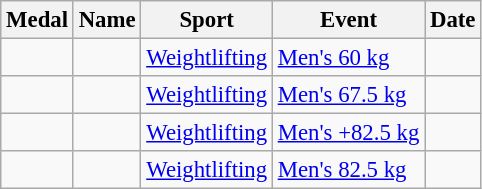<table class="wikitable sortable" style="font-size:95%">
<tr>
<th>Medal</th>
<th>Name</th>
<th>Sport</th>
<th>Event</th>
<th>Date</th>
</tr>
<tr>
<td></td>
<td></td>
<td><a href='#'>Weightlifting</a></td>
<td><a href='#'>Men's 60 kg</a></td>
<td></td>
</tr>
<tr>
<td></td>
<td></td>
<td><a href='#'>Weightlifting</a></td>
<td><a href='#'>Men's 67.5 kg</a></td>
<td></td>
</tr>
<tr>
<td></td>
<td></td>
<td><a href='#'>Weightlifting</a></td>
<td><a href='#'>Men's +82.5 kg</a></td>
<td></td>
</tr>
<tr>
<td></td>
<td></td>
<td><a href='#'>Weightlifting</a></td>
<td><a href='#'>Men's 82.5 kg</a></td>
<td></td>
</tr>
</table>
